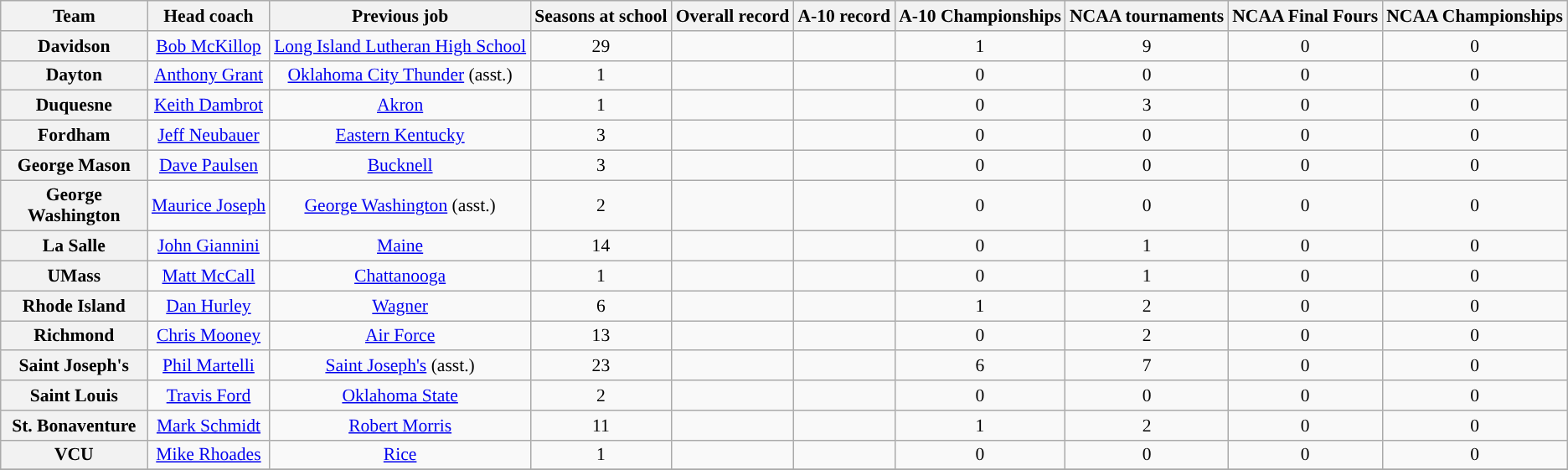<table class="wikitable sortable" style="text-align: center;font-size:90%;">
<tr>
<th width="110">Team</th>
<th>Head coach</th>
<th>Previous job</th>
<th>Seasons at school</th>
<th>Overall record</th>
<th>A-10 record</th>
<th>A-10 Championships</th>
<th>NCAA tournaments</th>
<th>NCAA Final Fours</th>
<th>NCAA Championships</th>
</tr>
<tr>
<th style=>Davidson</th>
<td><a href='#'>Bob McKillop</a></td>
<td><a href='#'>Long Island Lutheran High School</a></td>
<td>29</td>
<td></td>
<td></td>
<td>1</td>
<td>9</td>
<td>0</td>
<td>0</td>
</tr>
<tr>
<th>Dayton</th>
<td><a href='#'>Anthony Grant</a></td>
<td><a href='#'>Oklahoma City Thunder</a> (asst.)</td>
<td>1</td>
<td></td>
<td></td>
<td>0</td>
<td>0</td>
<td>0</td>
<td>0</td>
</tr>
<tr>
<th style=>Duquesne</th>
<td><a href='#'>Keith Dambrot</a></td>
<td><a href='#'>Akron</a></td>
<td>1</td>
<td></td>
<td></td>
<td>0</td>
<td>3</td>
<td>0</td>
<td>0</td>
</tr>
<tr>
<th style=>Fordham</th>
<td><a href='#'>Jeff Neubauer</a></td>
<td><a href='#'>Eastern Kentucky</a></td>
<td>3</td>
<td></td>
<td></td>
<td>0</td>
<td>0</td>
<td>0</td>
<td>0</td>
</tr>
<tr>
<th style=>George Mason</th>
<td><a href='#'>Dave Paulsen</a></td>
<td><a href='#'>Bucknell</a></td>
<td>3</td>
<td></td>
<td></td>
<td>0</td>
<td>0</td>
<td>0</td>
<td>0</td>
</tr>
<tr>
<th style=>George Washington</th>
<td><a href='#'>Maurice Joseph</a></td>
<td><a href='#'>George Washington</a> (asst.)</td>
<td>2</td>
<td></td>
<td></td>
<td>0</td>
<td>0</td>
<td>0</td>
<td>0</td>
</tr>
<tr>
<th style=>La Salle</th>
<td><a href='#'>John Giannini</a></td>
<td><a href='#'>Maine</a></td>
<td>14</td>
<td></td>
<td></td>
<td>0</td>
<td>1</td>
<td>0</td>
<td>0</td>
</tr>
<tr>
<th style=>UMass</th>
<td><a href='#'>Matt McCall</a></td>
<td><a href='#'>Chattanooga</a></td>
<td>1</td>
<td></td>
<td></td>
<td>0</td>
<td>1</td>
<td>0</td>
<td>0</td>
</tr>
<tr>
<th style=>Rhode Island</th>
<td><a href='#'>Dan Hurley</a></td>
<td><a href='#'>Wagner</a></td>
<td>6</td>
<td></td>
<td></td>
<td>1</td>
<td>2</td>
<td>0</td>
<td>0</td>
</tr>
<tr>
<th style=>Richmond</th>
<td><a href='#'>Chris Mooney</a></td>
<td><a href='#'>Air Force</a></td>
<td>13</td>
<td></td>
<td></td>
<td>0</td>
<td>2</td>
<td>0</td>
<td>0</td>
</tr>
<tr>
<th style=>Saint Joseph's</th>
<td><a href='#'>Phil Martelli</a></td>
<td><a href='#'>Saint Joseph's</a> (asst.)</td>
<td>23</td>
<td></td>
<td></td>
<td>6</td>
<td>7</td>
<td>0</td>
<td>0</td>
</tr>
<tr>
<th style=>Saint Louis</th>
<td><a href='#'>Travis Ford</a></td>
<td><a href='#'>Oklahoma State</a></td>
<td>2</td>
<td></td>
<td></td>
<td>0</td>
<td>0</td>
<td>0</td>
<td>0</td>
</tr>
<tr>
<th style=>St. Bonaventure</th>
<td><a href='#'>Mark Schmidt</a></td>
<td><a href='#'>Robert Morris</a></td>
<td>11</td>
<td></td>
<td></td>
<td>1</td>
<td>2</td>
<td>0</td>
<td>0</td>
</tr>
<tr>
<th style=>VCU</th>
<td><a href='#'>Mike Rhoades</a></td>
<td><a href='#'>Rice</a></td>
<td>1</td>
<td></td>
<td></td>
<td>0</td>
<td>0</td>
<td>0</td>
<td>0</td>
</tr>
<tr>
</tr>
</table>
